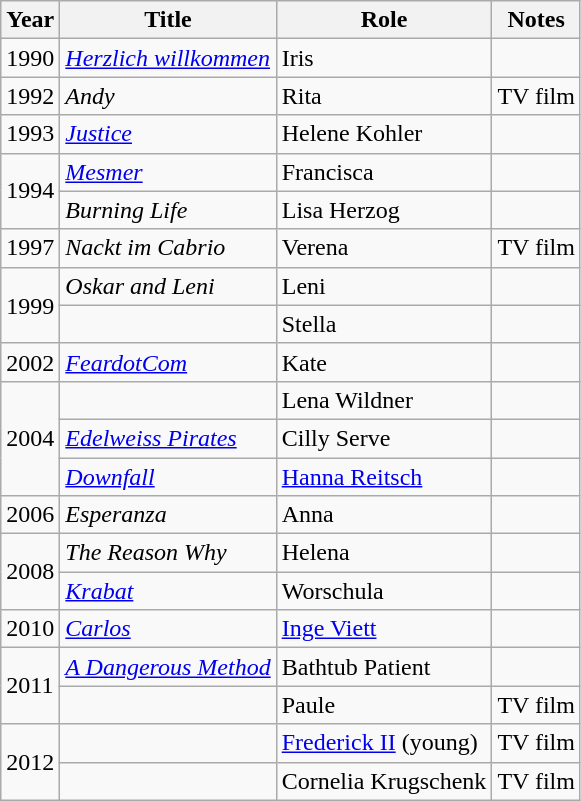<table class="wikitable sortable">
<tr>
<th>Year</th>
<th>Title</th>
<th>Role</th>
<th class="unsortable">Notes</th>
</tr>
<tr>
<td>1990</td>
<td><em><a href='#'>Herzlich willkommen</a></em></td>
<td>Iris</td>
<td></td>
</tr>
<tr>
<td>1992</td>
<td><em>Andy</em></td>
<td>Rita</td>
<td>TV film</td>
</tr>
<tr>
<td>1993</td>
<td><em><a href='#'>Justice</a></em></td>
<td>Helene Kohler</td>
<td></td>
</tr>
<tr>
<td rowspan=2>1994</td>
<td><em><a href='#'>Mesmer</a></em></td>
<td>Francisca</td>
<td></td>
</tr>
<tr>
<td><em>Burning Life</em></td>
<td>Lisa Herzog</td>
<td></td>
</tr>
<tr>
<td>1997</td>
<td><em>Nackt im Cabrio</em></td>
<td>Verena</td>
<td>TV film</td>
</tr>
<tr>
<td rowspan=2>1999</td>
<td><em>Oskar and Leni</em></td>
<td>Leni</td>
<td></td>
</tr>
<tr>
<td><em></em></td>
<td>Stella</td>
<td></td>
</tr>
<tr>
<td>2002</td>
<td><em><a href='#'>FeardotCom</a></em></td>
<td>Kate</td>
<td></td>
</tr>
<tr>
<td rowspan=3>2004</td>
<td><em></em></td>
<td>Lena Wildner</td>
<td></td>
</tr>
<tr>
<td><em><a href='#'>Edelweiss Pirates</a></em></td>
<td>Cilly Serve</td>
<td></td>
</tr>
<tr>
<td><em><a href='#'>Downfall</a></em></td>
<td><a href='#'>Hanna Reitsch</a></td>
<td></td>
</tr>
<tr>
<td>2006</td>
<td><em>Esperanza</em></td>
<td>Anna</td>
<td></td>
</tr>
<tr>
<td rowspan=2>2008</td>
<td><em>The Reason Why</em></td>
<td>Helena</td>
<td></td>
</tr>
<tr>
<td><em><a href='#'>Krabat</a></em></td>
<td>Worschula</td>
<td></td>
</tr>
<tr>
<td>2010</td>
<td><em><a href='#'>Carlos</a></em></td>
<td><a href='#'>Inge Viett</a></td>
<td></td>
</tr>
<tr>
<td rowspan=2>2011</td>
<td><em><a href='#'>A Dangerous Method</a></em></td>
<td>Bathtub Patient</td>
<td></td>
</tr>
<tr>
<td><em></em></td>
<td>Paule</td>
<td>TV film</td>
</tr>
<tr>
<td rowspan=2>2012</td>
<td><em></em></td>
<td><a href='#'>Frederick II</a> (young)</td>
<td>TV film</td>
</tr>
<tr>
<td><em></em></td>
<td>Cornelia Krugschenk</td>
<td>TV film</td>
</tr>
</table>
